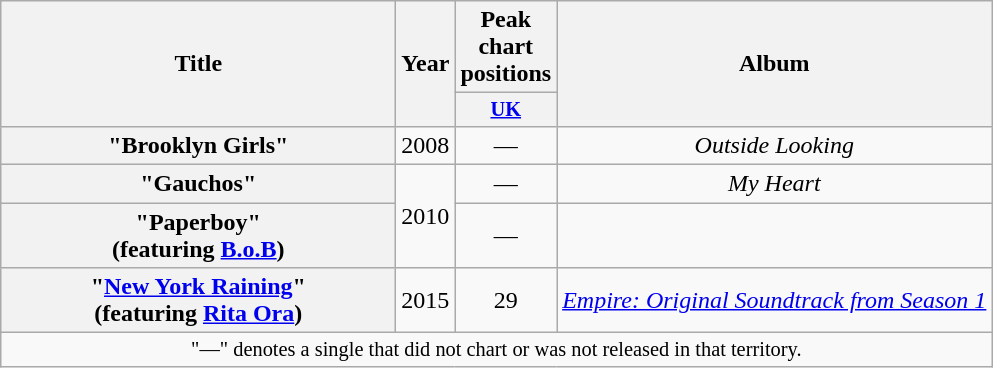<table class="wikitable plainrowheaders" style="text-align:center;">
<tr>
<th scope="col" rowspan="2" style="width:16em;">Title</th>
<th scope="col" rowspan="2">Year</th>
<th scope="col" colspan="1">Peak chart positions</th>
<th scope="col" rowspan="2">Album</th>
</tr>
<tr>
<th scope="col" style="width:3em;font-size:85%;"><a href='#'>UK</a><br></th>
</tr>
<tr>
<th scope="row">"Brooklyn Girls"</th>
<td>2008</td>
<td>—</td>
<td><em>Outside Looking</em></td>
</tr>
<tr>
<th scope="row">"Gauchos"</th>
<td rowspan="2">2010</td>
<td>—</td>
<td><em>My Heart</em></td>
</tr>
<tr>
<th scope="row">"Paperboy"<br><span>(featuring <a href='#'>B.o.B</a>)</span></th>
<td>—</td>
<td></td>
</tr>
<tr>
<th scope="row">"<a href='#'>New York Raining</a>"<br><span>(featuring <a href='#'>Rita Ora</a>)</span></th>
<td>2015</td>
<td>29</td>
<td><em><a href='#'>Empire: Original Soundtrack from Season 1</a></em></td>
</tr>
<tr>
<td colspan="13" style="font-size:85%">"—" denotes a single that did not chart or was not released in that territory.</td>
</tr>
</table>
